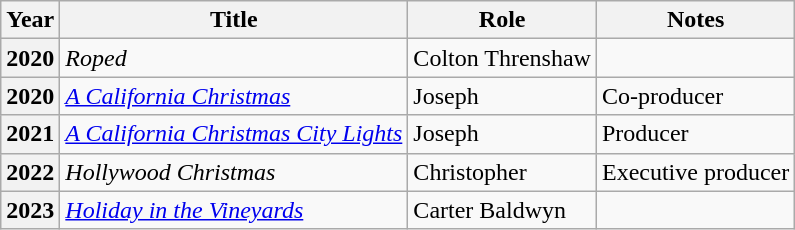<table class="wikitable sortable plainrowheaders">
<tr>
<th scope="col">Year</th>
<th scope="col">Title</th>
<th scope="col">Role</th>
<th scope="col" class="unsortable">Notes</th>
</tr>
<tr>
<th scope="row">2020</th>
<td><em>Roped</em></td>
<td>Colton Threnshaw</td>
<td></td>
</tr>
<tr>
<th scope="row">2020</th>
<td><em><a href='#'>A California Christmas</a></em></td>
<td>Joseph</td>
<td>Co-producer</td>
</tr>
<tr>
<th scope="row">2021</th>
<td><em><a href='#'>A California Christmas City Lights</a></em></td>
<td>Joseph</td>
<td>Producer</td>
</tr>
<tr>
<th scope="row">2022</th>
<td><em>Hollywood Christmas</em></td>
<td>Christopher</td>
<td>Executive producer</td>
</tr>
<tr>
<th scope="row">2023</th>
<td><em><a href='#'>Holiday in the Vineyards</a></em></td>
<td>Carter Baldwyn</td>
<td></td>
</tr>
</table>
